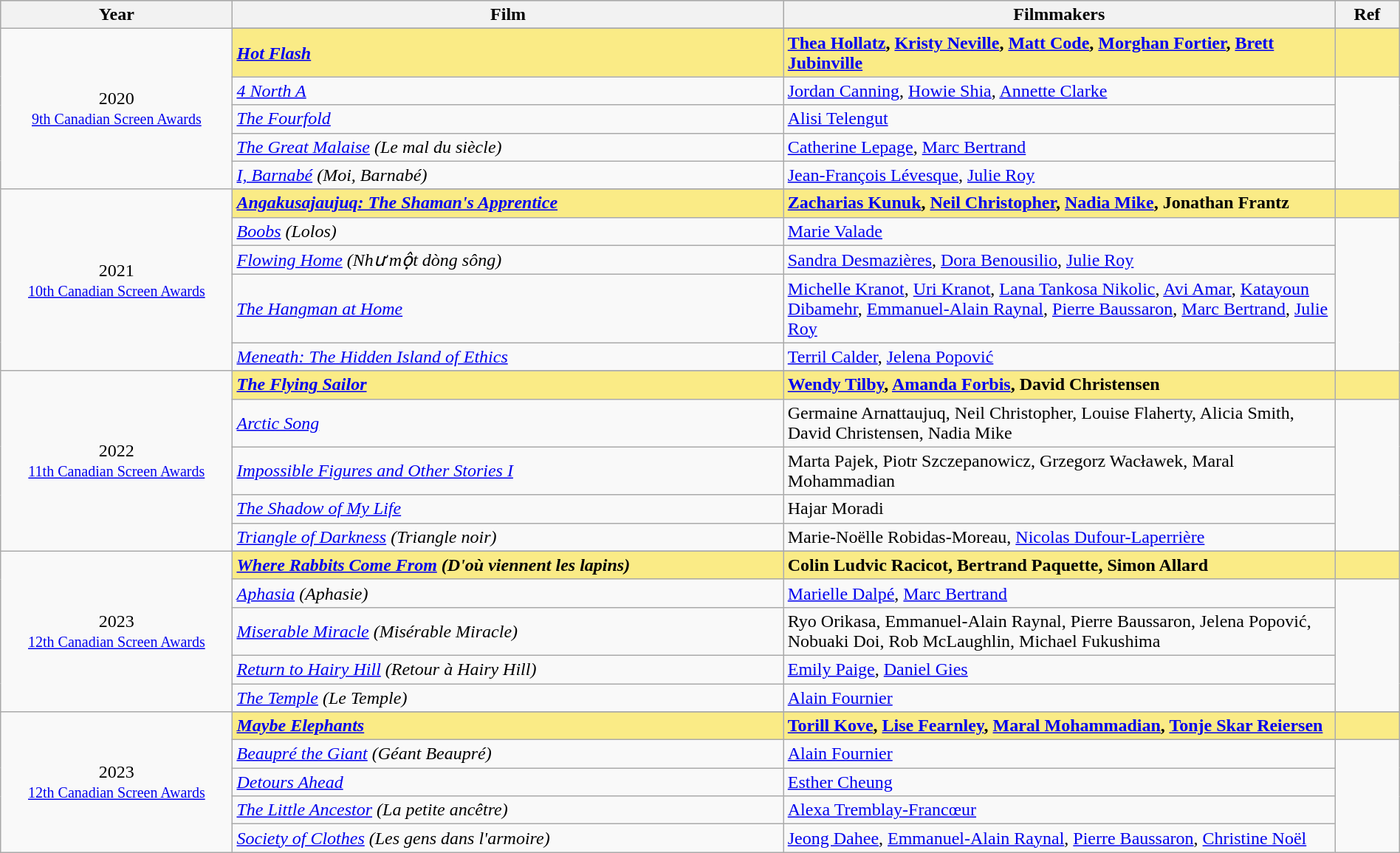<table class="wikitable" style="width:100%;">
<tr style="background:#bebebe;">
<th style="width:8%;">Year</th>
<th style="width:19%;">Film</th>
<th style="width:19%;">Filmmakers</th>
<th style="width:2%;">Ref</th>
</tr>
<tr>
<td rowspan="6" align="center">2020 <br> <small><a href='#'>9th Canadian Screen Awards</a></small></td>
</tr>
<tr style="background:#FAEB86;">
<td><strong><em><a href='#'>Hot Flash</a></em></strong></td>
<td><strong><a href='#'>Thea Hollatz</a>, <a href='#'>Kristy Neville</a>, <a href='#'>Matt Code</a>, <a href='#'>Morghan Fortier</a>, <a href='#'>Brett Jubinville</a></strong></td>
<td></td>
</tr>
<tr>
<td><em><a href='#'>4 North A</a></em></td>
<td><a href='#'>Jordan Canning</a>, <a href='#'>Howie Shia</a>, <a href='#'>Annette Clarke</a></td>
<td rowspan=4></td>
</tr>
<tr>
<td><em><a href='#'>The Fourfold</a></em></td>
<td><a href='#'>Alisi Telengut</a></td>
</tr>
<tr>
<td><em><a href='#'>The Great Malaise</a> (Le mal du siècle)</em></td>
<td><a href='#'>Catherine Lepage</a>, <a href='#'>Marc Bertrand</a></td>
</tr>
<tr>
<td><em><a href='#'>I, Barnabé</a> (Moi, Barnabé)</em></td>
<td><a href='#'>Jean-François Lévesque</a>, <a href='#'>Julie Roy</a></td>
</tr>
<tr>
<td rowspan="6" align="center">2021 <br> <small><a href='#'>10th Canadian Screen Awards</a></small></td>
</tr>
<tr style="background:#FAEB86;">
<td><strong><em><a href='#'>Angakusajaujuq: The Shaman's Apprentice</a></em></strong></td>
<td><strong><a href='#'>Zacharias Kunuk</a>, <a href='#'>Neil Christopher</a>, <a href='#'>Nadia Mike</a>, Jonathan Frantz</strong></td>
<td></td>
</tr>
<tr>
<td><em><a href='#'>Boobs</a> (Lolos)</em></td>
<td><a href='#'>Marie Valade</a></td>
<td rowspan=4></td>
</tr>
<tr>
<td><em><a href='#'>Flowing Home</a> (Như một dòng sông)</em></td>
<td><a href='#'>Sandra Desmazières</a>, <a href='#'>Dora Benousilio</a>, <a href='#'>Julie Roy</a></td>
</tr>
<tr>
<td><em><a href='#'>The Hangman at Home</a></em></td>
<td><a href='#'>Michelle Kranot</a>, <a href='#'>Uri Kranot</a>, <a href='#'>Lana Tankosa Nikolic</a>, <a href='#'>Avi Amar</a>, <a href='#'>Katayoun Dibamehr</a>, <a href='#'>Emmanuel-Alain Raynal</a>, <a href='#'>Pierre Baussaron</a>, <a href='#'>Marc Bertrand</a>, <a href='#'>Julie Roy</a></td>
</tr>
<tr>
<td><em><a href='#'>Meneath: The Hidden Island of Ethics</a></em></td>
<td><a href='#'>Terril Calder</a>, <a href='#'>Jelena Popović</a></td>
</tr>
<tr>
<td rowspan="6" align="center">2022 <br> <small><a href='#'>11th Canadian Screen Awards</a></small></td>
</tr>
<tr style="background:#FAEB86;">
<td><strong><em><a href='#'>The Flying Sailor</a></em></strong></td>
<td><strong><a href='#'>Wendy Tilby</a>, <a href='#'>Amanda Forbis</a>, David Christensen</strong></td>
<td></td>
</tr>
<tr>
<td><em><a href='#'>Arctic Song</a></em></td>
<td>Germaine Arnattaujuq, Neil Christopher, Louise Flaherty, Alicia Smith, David Christensen, Nadia Mike</td>
<td rowspan=4></td>
</tr>
<tr>
<td><em><a href='#'>Impossible Figures and Other Stories I</a></em></td>
<td>Marta Pajek, Piotr Szczepanowicz, Grzegorz Wacławek, Maral Mohammadian</td>
</tr>
<tr>
<td><em><a href='#'>The Shadow of My Life</a></em></td>
<td>Hajar Moradi</td>
</tr>
<tr>
<td><em><a href='#'>Triangle of Darkness</a> (Triangle noir)</em></td>
<td>Marie-Noëlle Robidas-Moreau, <a href='#'>Nicolas Dufour-Laperrière</a></td>
</tr>
<tr>
<td rowspan="6" align="center">2023 <br> <small><a href='#'>12th Canadian Screen Awards</a></small></td>
</tr>
<tr style="background:#FAEB86;">
<td><strong><em><a href='#'>Where Rabbits Come From</a> (D'où viennent les lapins)</em></strong></td>
<td><strong>Colin Ludvic Racicot, Bertrand Paquette, Simon Allard</strong></td>
<td></td>
</tr>
<tr>
<td><em><a href='#'>Aphasia</a> (Aphasie)</em></td>
<td><a href='#'>Marielle Dalpé</a>, <a href='#'>Marc Bertrand</a></td>
<td rowspan=4></td>
</tr>
<tr>
<td><em><a href='#'>Miserable Miracle</a> (Misérable Miracle)</em></td>
<td>Ryo Orikasa, Emmanuel-Alain Raynal, Pierre Baussaron, Jelena Popović, Nobuaki Doi, Rob McLaughlin, Michael Fukushima</td>
</tr>
<tr>
<td><em><a href='#'>Return to Hairy Hill</a> (Retour à Hairy Hill)</em></td>
<td><a href='#'>Emily Paige</a>, <a href='#'>Daniel Gies</a></td>
</tr>
<tr>
<td><em><a href='#'>The Temple</a> (Le Temple)</em></td>
<td><a href='#'>Alain Fournier</a></td>
</tr>
<tr>
<td rowspan="6" align="center">2023 <br> <small><a href='#'>12th Canadian Screen Awards</a></small></td>
</tr>
<tr style="background:#FAEB86;">
<td><strong><em><a href='#'>Maybe Elephants</a></em></strong></td>
<td><strong><a href='#'>Torill Kove</a>, <a href='#'>Lise Fearnley</a>, <a href='#'>Maral Mohammadian</a>, <a href='#'>Tonje Skar Reiersen</a></strong></td>
<td></td>
</tr>
<tr>
<td><em><a href='#'>Beaupré the Giant</a> (Géant Beaupré)</em></td>
<td><a href='#'>Alain Fournier</a></td>
<td rowspan=4></td>
</tr>
<tr>
<td><em><a href='#'>Detours Ahead</a></em></td>
<td><a href='#'>Esther Cheung</a></td>
</tr>
<tr>
<td><em><a href='#'>The Little Ancestor</a> (La petite ancêtre)</em></td>
<td><a href='#'>Alexa Tremblay-Francœur</a></td>
</tr>
<tr>
<td><em><a href='#'>Society of Clothes</a> (Les gens dans l'armoire)</em></td>
<td><a href='#'>Jeong Dahee</a>, <a href='#'>Emmanuel-Alain Raynal</a>, <a href='#'>Pierre Baussaron</a>, <a href='#'>Christine Noël</a></td>
</tr>
</table>
